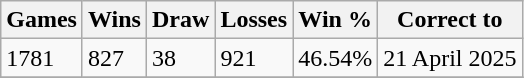<table class="wikitable">
<tr>
<th>Games</th>
<th>Wins</th>
<th>Draw</th>
<th>Losses</th>
<th>Win %</th>
<th>Correct to</th>
</tr>
<tr>
<td>1781</td>
<td>827</td>
<td>38</td>
<td>921</td>
<td>46.54%</td>
<td>21 April 2025</td>
</tr>
<tr>
</tr>
</table>
